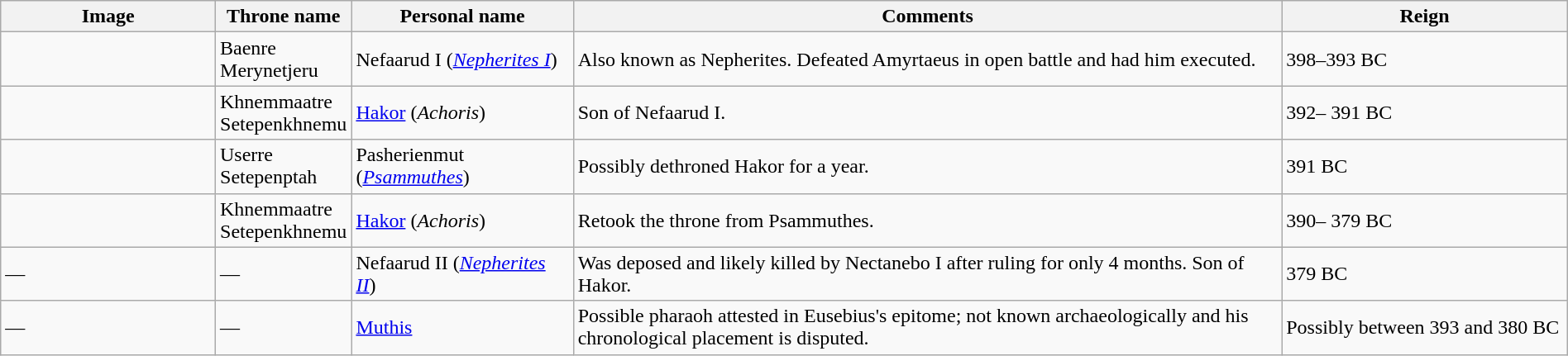<table class="wikitable" width="100%">
<tr>
<th width="15%">Image</th>
<th>Throne name</th>
<th width="15%">Personal name</th>
<th width="50%">Comments</th>
<th width="20%">Reign</th>
</tr>
<tr>
<td></td>
<td>Baenre Merynetjeru</td>
<td>Nefaarud I (<em><a href='#'>Nepherites I</a></em>)</td>
<td>Also known as Nepherites. Defeated Amyrtaeus in open battle and had him executed.</td>
<td>398–393 BC</td>
</tr>
<tr>
<td></td>
<td>Khnemmaatre Setepenkhnemu</td>
<td><a href='#'>Hakor</a> (<em>Achoris</em>)</td>
<td>Son of Nefaarud I.</td>
<td> 392– 391 BC</td>
</tr>
<tr>
<td></td>
<td>Userre Setepenptah</td>
<td>Pasherienmut (<em><a href='#'>Psammuthes</a></em>)</td>
<td>Possibly dethroned Hakor for a year.</td>
<td> 391 BC</td>
</tr>
<tr>
<td></td>
<td>Khnemmaatre Setepenkhnemu</td>
<td><a href='#'>Hakor</a> (<em>Achoris</em>)</td>
<td>Retook the throne from Psammuthes.</td>
<td> 390– 379 BC</td>
</tr>
<tr>
<td>—</td>
<td>—</td>
<td>Nefaarud II (<em><a href='#'>Nepherites II</a></em>)</td>
<td>Was deposed and likely killed by Nectanebo I after ruling for only 4 months. Son of Hakor.</td>
<td> 379 BC</td>
</tr>
<tr>
<td>—</td>
<td>—</td>
<td><a href='#'>Muthis</a></td>
<td>Possible pharaoh attested in Eusebius's epitome; not known archaeologically and his chronological placement is disputed.</td>
<td>Possibly between 393 and 380 BC</td>
</tr>
</table>
